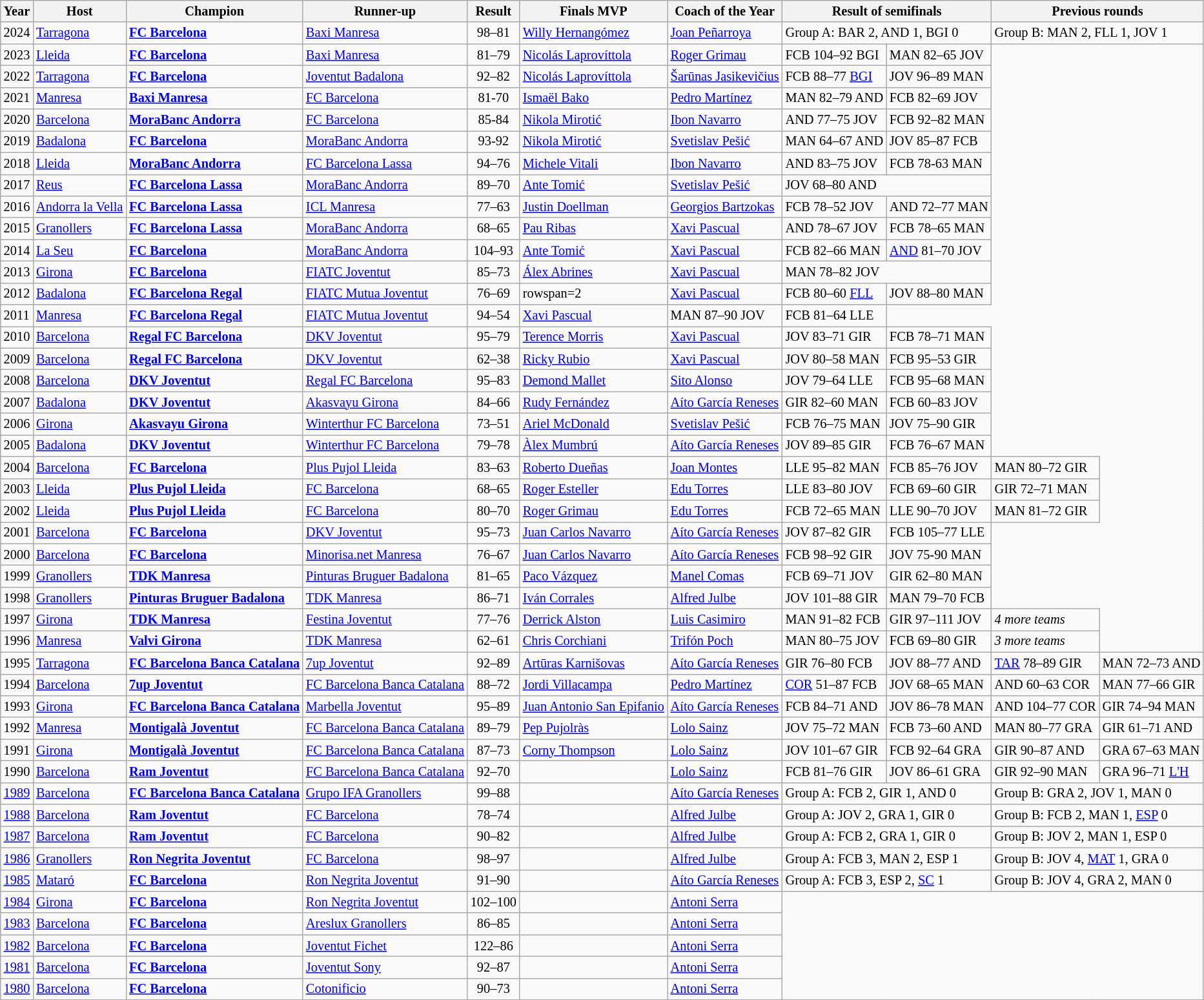<table class="wikitable" style="font-size:85%">
<tr>
<th>Year</th>
<th>Host</th>
<th>Champion</th>
<th>Runner-up</th>
<th>Result</th>
<th>Finals MVP</th>
<th>Coach of the Year</th>
<th colspan="2">Result of semifinals</th>
<th colspan=2>Previous rounds</th>
</tr>
<tr>
<td>2024</td>
<td><a href='#'>Tarragona</a></td>
<td><strong><a href='#'>FC Barcelona</a></strong></td>
<td><a href='#'>Baxi Manresa</a></td>
<td align=center>98–81</td>
<td><a href='#'>Willy Hernangómez</a></td>
<td><a href='#'>Joan Peñarroya</a></td>
<td colspan=2>Group A: BAR 2, AND 1, BGI 0</td>
<td colspan=2>Group B: MAN 2, FLL 1, JOV 1</td>
</tr>
<tr>
<td>2023</td>
<td><a href='#'>Lleida</a></td>
<td><strong><a href='#'>FC Barcelona</a></strong></td>
<td><a href='#'>Baxi Manresa</a></td>
<td align=center>81–79</td>
<td><a href='#'>Nicolás Laprovíttola</a></td>
<td><a href='#'>Roger Grimau</a></td>
<td>FCB 104–92 BGI</td>
<td>MAN 82–65 JOV</td>
</tr>
<tr>
<td>2022</td>
<td><a href='#'>Tarragona</a></td>
<td><strong><a href='#'>FC Barcelona</a></strong></td>
<td><a href='#'>Joventut Badalona</a></td>
<td align=center>92–82</td>
<td><a href='#'>Nicolás Laprovíttola</a></td>
<td><a href='#'>Šarūnas Jasikevičius</a></td>
<td>FCB 88–77 <a href='#'>BGI</a></td>
<td>JOV 96–89 MAN</td>
</tr>
<tr>
<td>2021</td>
<td><a href='#'>Manresa</a></td>
<td><strong><a href='#'>Baxi Manresa</a></strong></td>
<td><a href='#'>FC Barcelona</a></td>
<td align=center>81-70</td>
<td><a href='#'>Ismaël Bako</a></td>
<td><a href='#'>Pedro Martínez</a></td>
<td>MAN 82–79 AND</td>
<td>FCB 82–69 JOV</td>
</tr>
<tr>
<td>2020</td>
<td><a href='#'>Barcelona</a></td>
<td><strong><a href='#'>MoraBanc Andorra</a></strong></td>
<td><a href='#'>FC Barcelona</a></td>
<td align=center>85-84</td>
<td><a href='#'>Nikola Mirotić</a></td>
<td><a href='#'>Ibon Navarro</a></td>
<td>AND 77–75 JOV</td>
<td>FCB 92–82 MAN</td>
</tr>
<tr>
<td>2019</td>
<td><a href='#'>Badalona</a></td>
<td><strong><a href='#'>FC Barcelona</a></strong></td>
<td><a href='#'>MoraBanc Andorra</a></td>
<td align=center>93-92</td>
<td><a href='#'>Nikola Mirotić</a></td>
<td><a href='#'>Svetislav Pešić</a></td>
<td>MAN 64–67 AND</td>
<td>JOV 85–87 FCB</td>
</tr>
<tr>
<td>2018</td>
<td><a href='#'>Lleida</a></td>
<td><strong><a href='#'>MoraBanc Andorra</a> </strong></td>
<td><a href='#'>FC Barcelona Lassa</a></td>
<td align="center">94–76</td>
<td><a href='#'>Michele Vitali</a></td>
<td><a href='#'>Ibon Navarro</a></td>
<td>AND 83–75 JOV</td>
<td>FCB 78-63 MAN</td>
</tr>
<tr>
<td>2017</td>
<td><a href='#'>Reus</a></td>
<td><strong><a href='#'>FC Barcelona Lassa</a></strong></td>
<td><a href='#'>MoraBanc Andorra</a></td>
<td align="center">89–70</td>
<td><a href='#'>Ante Tomić</a></td>
<td><a href='#'>Svetislav Pešić</a></td>
<td colspan=2>JOV 68–80 AND</td>
</tr>
<tr>
<td>2016</td>
<td><a href='#'>Andorra la Vella</a></td>
<td><strong><a href='#'>FC Barcelona Lassa</a></strong></td>
<td><a href='#'>ICL Manresa</a></td>
<td align="center">77–63</td>
<td><a href='#'>Justin Doellman</a></td>
<td><a href='#'>Georgios Bartzokas</a></td>
<td>FCB 78–52 JOV</td>
<td>AND 72–77 MAN</td>
</tr>
<tr>
<td>2015</td>
<td><a href='#'>Granollers</a></td>
<td><strong><a href='#'>FC Barcelona Lassa</a></strong></td>
<td><a href='#'>MoraBanc Andorra</a></td>
<td align="center">68–65</td>
<td><a href='#'>Pau Ribas</a></td>
<td><a href='#'>Xavi Pascual</a></td>
<td>AND 78–67 JOV</td>
<td>FCB 78–65 MAN</td>
</tr>
<tr>
<td>2014</td>
<td><a href='#'>La Seu</a></td>
<td><strong><a href='#'>FC Barcelona</a></strong></td>
<td><a href='#'>MoraBanc Andorra</a></td>
<td align="center">104–93</td>
<td><a href='#'>Ante Tomić</a></td>
<td><a href='#'>Xavi Pascual</a></td>
<td>FCB 82–66 MAN</td>
<td><a href='#'>AND</a> 81–70 JOV</td>
</tr>
<tr>
<td>2013</td>
<td><a href='#'>Girona</a></td>
<td><strong><a href='#'>FC Barcelona</a></strong></td>
<td><a href='#'>FIATC Joventut</a></td>
<td align="center">85–73</td>
<td><a href='#'>Álex Abrines</a></td>
<td><a href='#'>Xavi Pascual</a></td>
<td colspan=2>MAN 78–82 JOV</td>
</tr>
<tr>
<td>2012</td>
<td><a href='#'>Badalona</a></td>
<td><strong><a href='#'>FC Barcelona Regal</a></strong></td>
<td><a href='#'>FIATC Mutua Joventut</a></td>
<td align="center">76–69</td>
<td>rowspan=2 </td>
<td><a href='#'>Xavi Pascual</a></td>
<td>FCB 80–60 <a href='#'>FLL</a></td>
<td>JOV 88–80 MAN</td>
</tr>
<tr>
<td>2011</td>
<td><a href='#'>Manresa</a></td>
<td><strong><a href='#'>FC Barcelona Regal</a></strong></td>
<td><a href='#'>FIATC Mutua Joventut</a></td>
<td align="center">94–54</td>
<td><a href='#'>Xavi Pascual</a></td>
<td>MAN 87–90 JOV</td>
<td>FCB 81–64 LLE</td>
</tr>
<tr>
<td>2010</td>
<td><a href='#'>Barcelona</a></td>
<td><strong><a href='#'>Regal FC Barcelona</a></strong></td>
<td><a href='#'>DKV Joventut</a></td>
<td align="center">95–79</td>
<td><a href='#'>Terence Morris</a></td>
<td><a href='#'>Xavi Pascual</a></td>
<td>JOV 83–71 GIR</td>
<td>FCB 78–71 MAN</td>
</tr>
<tr>
<td>2009</td>
<td><a href='#'>Barcelona</a></td>
<td><strong><a href='#'>Regal FC Barcelona</a></strong></td>
<td><a href='#'>DKV Joventut</a></td>
<td align="center">62–38</td>
<td><a href='#'>Ricky Rubio</a></td>
<td><a href='#'>Xavi Pascual</a></td>
<td>JOV 80–58 MAN</td>
<td>FCB 95–53 GIR</td>
</tr>
<tr>
<td>2008</td>
<td><a href='#'>Barcelona</a></td>
<td><strong><a href='#'>DKV Joventut</a></strong></td>
<td><a href='#'>Regal FC Barcelona</a></td>
<td align="center">95–83</td>
<td><a href='#'>Demond Mallet</a></td>
<td><a href='#'>Sito Alonso</a></td>
<td>JOV 79–64 LLE</td>
<td>FCB 95–68 MAN</td>
</tr>
<tr>
<td>2007</td>
<td><a href='#'>Badalona</a></td>
<td><strong><a href='#'>DKV Joventut</a></strong></td>
<td><a href='#'>Akasvayu Girona</a></td>
<td align="center">84–66</td>
<td><a href='#'>Rudy Fernández</a></td>
<td><a href='#'>Aíto García Reneses</a></td>
<td>GIR 82–60 MAN</td>
<td>FCB 60–83 JOV</td>
</tr>
<tr>
<td>2006</td>
<td><a href='#'>Girona</a></td>
<td><strong><a href='#'>Akasvayu Girona</a></strong></td>
<td><a href='#'>Winterthur FC Barcelona</a></td>
<td align="center">73–51</td>
<td><a href='#'>Ariel McDonald</a></td>
<td><a href='#'>Svetislav Pešić</a></td>
<td>FCB 76–75 MAN</td>
<td>JOV 75–90 GIR</td>
</tr>
<tr>
<td>2005</td>
<td><a href='#'>Badalona</a></td>
<td><strong><a href='#'>DKV Joventut</a></strong></td>
<td><a href='#'>Winterthur FC Barcelona</a></td>
<td align="center">79–78</td>
<td><a href='#'>Àlex Mumbrú</a></td>
<td><a href='#'>Aíto García Reneses</a></td>
<td>JOV 89–85 GIR</td>
<td>FCB 76–67 MAN</td>
</tr>
<tr>
<td>2004</td>
<td><a href='#'>Barcelona</a></td>
<td><strong><a href='#'>FC Barcelona</a></strong></td>
<td><a href='#'>Plus Pujol Lleida</a></td>
<td align="center">83–63</td>
<td><a href='#'>Roberto Dueñas</a></td>
<td><a href='#'>Joan Montes</a></td>
<td>LLE 95–82 MAN</td>
<td>FCB 85–76 JOV</td>
<td>MAN 80–72 GIR</td>
</tr>
<tr>
<td>2003</td>
<td><a href='#'>Lleida</a></td>
<td><strong><a href='#'>Plus Pujol Lleida</a></strong></td>
<td><a href='#'>FC Barcelona</a></td>
<td align="center">68–65</td>
<td><a href='#'>Roger Esteller</a></td>
<td><a href='#'>Edu Torres</a></td>
<td>LLE 83–80 JOV</td>
<td>FCB 69–60 GIR</td>
<td>GIR 72–71 MAN</td>
</tr>
<tr>
<td>2002</td>
<td><a href='#'>Lleida</a></td>
<td><strong><a href='#'>Plus Pujol Lleida</a></strong></td>
<td><a href='#'>FC Barcelona</a></td>
<td align="center">80–70</td>
<td><a href='#'>Roger Grimau</a></td>
<td><a href='#'>Edu Torres</a></td>
<td>FCB 72–65 MAN</td>
<td>LLE 90–70 JOV</td>
<td>MAN 81–72 GIR</td>
</tr>
<tr>
<td>2001</td>
<td><a href='#'>Barcelona</a></td>
<td><strong><a href='#'>FC Barcelona</a></strong></td>
<td><a href='#'>DKV Joventut</a></td>
<td align="center">95–73</td>
<td><a href='#'>Juan Carlos Navarro</a></td>
<td><a href='#'>Aíto García Reneses</a></td>
<td>JOV 87–82 GIR</td>
<td>FCB 105–77 LLE</td>
</tr>
<tr>
<td>2000</td>
<td><a href='#'>Barcelona</a></td>
<td><strong><a href='#'>FC Barcelona</a></strong></td>
<td><a href='#'>Minorisa.net Manresa</a></td>
<td align="center">76–67</td>
<td><a href='#'>Juan Carlos Navarro</a></td>
<td><a href='#'>Aíto García Reneses</a></td>
<td>FCB 98–92 GIR</td>
<td>JOV 75-90 MAN</td>
</tr>
<tr>
<td>1999</td>
<td><a href='#'>Granollers</a></td>
<td><strong><a href='#'>TDK Manresa</a></strong></td>
<td><a href='#'>Pinturas Bruguer Badalona</a></td>
<td align="center">81–65</td>
<td><a href='#'>Paco Vázquez</a></td>
<td><a href='#'>Manel Comas</a></td>
<td>FCB 69–71 JOV</td>
<td>GIR 62–80 MAN</td>
</tr>
<tr>
<td>1998</td>
<td><a href='#'>Granollers</a></td>
<td><strong><a href='#'>Pinturas Bruguer Badalona</a></strong></td>
<td><a href='#'>TDK Manresa</a></td>
<td align="center">86–71</td>
<td><a href='#'>Iván Corrales</a></td>
<td><a href='#'>Alfred Julbe</a></td>
<td>JOV 101–88 GIR</td>
<td>MAN 79–70 FCB</td>
</tr>
<tr>
<td>1997</td>
<td><a href='#'>Girona</a></td>
<td><strong><a href='#'>TDK Manresa</a></strong></td>
<td><a href='#'>Festina Joventut</a></td>
<td align="center">77–76</td>
<td><a href='#'>Derrick Alston</a></td>
<td><a href='#'>Luis Casimiro</a></td>
<td>MAN 91–82 FCB</td>
<td>GIR 97–111 JOV</td>
<td><em>4 more teams</em></td>
</tr>
<tr>
<td>1996</td>
<td><a href='#'>Manresa</a></td>
<td><strong><a href='#'>Valvi Girona</a></strong></td>
<td><a href='#'>TDK Manresa</a></td>
<td align="center">62–61</td>
<td><a href='#'>Chris Corchiani</a></td>
<td><a href='#'>Trifón Poch</a></td>
<td>MAN 80–75 JOV</td>
<td>FCB 69–80 GIR</td>
<td><em>3 more teams</em></td>
</tr>
<tr>
<td>1995</td>
<td><a href='#'>Tarragona</a></td>
<td><strong><a href='#'>FC Barcelona Banca Catalana</a></strong></td>
<td><a href='#'>7up Joventut</a></td>
<td align="center">92–89</td>
<td><a href='#'>Artūras Karnišovas</a></td>
<td><a href='#'>Aíto García Reneses</a></td>
<td>GIR 76–80 FCB</td>
<td>JOV 88–77 AND</td>
<td><a href='#'>TAR</a> 78–89 GIR</td>
<td>MAN 72–73 AND</td>
</tr>
<tr>
<td>1994</td>
<td><a href='#'>Barcelona</a></td>
<td><strong><a href='#'>7up Joventut</a></strong></td>
<td><a href='#'>FC Barcelona Banca Catalana</a></td>
<td align="center">88–72</td>
<td><a href='#'>Jordi Villacampa</a></td>
<td><a href='#'>Pedro Martínez</a></td>
<td><a href='#'>COR</a> 51–87 FCB</td>
<td>JOV 68–65 MAN</td>
<td>AND 60–63 COR</td>
<td>MAN 77–66 GIR</td>
</tr>
<tr>
<td>1993</td>
<td><a href='#'>Girona</a></td>
<td><strong><a href='#'>FC Barcelona Banca Catalana</a></strong></td>
<td><a href='#'>Marbella Joventut</a></td>
<td align="center">95–89</td>
<td><a href='#'>Juan Antonio San Epifanio</a></td>
<td><a href='#'>Aíto García Reneses</a></td>
<td>FCB 84–71 AND</td>
<td>JOV 86–78 MAN</td>
<td>AND 104–77 COR</td>
<td>GIR 74–94 MAN</td>
</tr>
<tr>
<td>1992</td>
<td><a href='#'>Manresa</a></td>
<td><strong><a href='#'>Montigalà Joventut</a></strong></td>
<td><a href='#'>FC Barcelona Banca Catalana</a></td>
<td align="center">89–79</td>
<td><a href='#'>Pep Pujolràs</a></td>
<td><a href='#'>Lolo Sainz</a></td>
<td>JOV 75–72 MAN</td>
<td>FCB 73–60 AND</td>
<td>MAN 80–77 GRA</td>
<td>GIR 61–71 AND</td>
</tr>
<tr>
<td>1991</td>
<td><a href='#'>Girona</a></td>
<td><strong><a href='#'>Montigalà Joventut</a></strong></td>
<td><a href='#'>FC Barcelona Banca Catalana</a></td>
<td align="center">87–73</td>
<td><a href='#'>Corny Thompson</a></td>
<td><a href='#'>Lolo Sainz</a></td>
<td>JOV 101–67 GIR</td>
<td>FCB 92–64 GRA</td>
<td>GIR 90–87 AND</td>
<td>GRA 67–63 MAN</td>
</tr>
<tr>
<td>1990</td>
<td><a href='#'>Barcelona</a></td>
<td><strong><a href='#'>Ram Joventut</a></strong></td>
<td><a href='#'>FC Barcelona Banca Catalana</a></td>
<td align="center">92–70</td>
<td></td>
<td><a href='#'>Lolo Sainz</a></td>
<td>FCB 81–76 GIR</td>
<td>JOV 86–61 GRA</td>
<td>GIR 92–90 MAN</td>
<td>GRA 96–71 <a href='#'>L'H</a></td>
</tr>
<tr>
<td><a href='#'>1989</a></td>
<td><a href='#'>Barcelona</a></td>
<td><strong><a href='#'>FC Barcelona Banca Catalana</a></strong></td>
<td><a href='#'>Grupo IFA Granollers</a></td>
<td align="center">99–88</td>
<td></td>
<td><a href='#'>Aíto García Reneses</a></td>
<td colspan=2>Group A: FCB 2, GIR 1, AND 0</td>
<td colspan=2>Group B: GRA 2, JOV 1, MAN 0</td>
</tr>
<tr>
<td><a href='#'>1988</a></td>
<td><a href='#'>Barcelona</a></td>
<td><strong><a href='#'>Ram Joventut</a></strong></td>
<td><a href='#'>FC Barcelona</a></td>
<td align="center">78–74</td>
<td></td>
<td><a href='#'>Alfred Julbe</a></td>
<td colspan="2">Group A: JOV 2, GRA 1, GIR 0</td>
<td colspan=2>Group B: FCB 2, MAN 1, <a href='#'>ESP</a> 0</td>
</tr>
<tr>
<td><a href='#'>1987</a></td>
<td><a href='#'>Barcelona</a></td>
<td><strong><a href='#'>Ram Joventut</a></strong></td>
<td><a href='#'>FC Barcelona</a></td>
<td align="center">90–82</td>
<td></td>
<td><a href='#'>Alfred Julbe</a></td>
<td colspan="2">Group A: FCB 2, GRA 1, GIR 0</td>
<td colspan=2>Group B: JOV 2, MAN 1, ESP 0</td>
</tr>
<tr>
<td><a href='#'>1986</a></td>
<td><a href='#'>Granollers</a></td>
<td><strong><a href='#'>Ron Negrita Joventut</a></strong></td>
<td><a href='#'>FC Barcelona</a></td>
<td align="center">98–97</td>
<td></td>
<td><a href='#'>Alfred Julbe</a></td>
<td colspan="2">Group A: FCB 3, MAN 2, ESP 1</td>
<td colspan=2>Group B: JOV 4, <a href='#'>MAT</a> 1, GRA 0</td>
</tr>
<tr>
<td><a href='#'>1985</a></td>
<td><a href='#'>Mataró</a></td>
<td><strong><a href='#'>FC Barcelona</a></strong></td>
<td><a href='#'>Ron Negrita Joventut</a></td>
<td align="center">91–90</td>
<td></td>
<td><a href='#'>Aíto García Reneses</a></td>
<td colspan=2>Group A: FCB 3, ESP 2, <a href='#'>SC</a> 1</td>
<td colspan="2">Group B: JOV 4, GRA 2, MAN 0</td>
</tr>
<tr>
<td><a href='#'>1984</a></td>
<td><a href='#'>Girona</a></td>
<td><strong><a href='#'>FC Barcelona</a></strong></td>
<td><a href='#'>Ron Negrita Joventut</a></td>
<td align="center">102–100</td>
<td></td>
<td><a href='#'>Antoni Serra</a></td>
</tr>
<tr>
<td><a href='#'>1983</a></td>
<td><a href='#'>Barcelona</a></td>
<td><strong><a href='#'>FC Barcelona</a></strong></td>
<td><a href='#'>Areslux Granollers</a></td>
<td align="center">86–85</td>
<td></td>
<td><a href='#'>Antoni Serra</a></td>
</tr>
<tr>
<td><a href='#'>1982</a></td>
<td><a href='#'>Barcelona</a></td>
<td><strong><a href='#'>FC Barcelona</a></strong></td>
<td><a href='#'>Joventut Fichet</a></td>
<td align="center">122–86</td>
<td></td>
<td><a href='#'>Antoni Serra</a></td>
</tr>
<tr>
<td><a href='#'>1981</a></td>
<td><a href='#'>Barcelona</a></td>
<td><strong><a href='#'>FC Barcelona</a></strong></td>
<td><a href='#'>Joventut Sony</a></td>
<td align="center">92–87</td>
<td></td>
<td><a href='#'>Antoni Serra</a></td>
</tr>
<tr>
<td><a href='#'>1980</a></td>
<td><a href='#'>Barcelona</a></td>
<td><strong><a href='#'>FC Barcelona</a></strong></td>
<td><a href='#'>Cotonificio</a></td>
<td align="center">90–73</td>
<td></td>
<td><a href='#'>Antoni Serra</a></td>
</tr>
</table>
